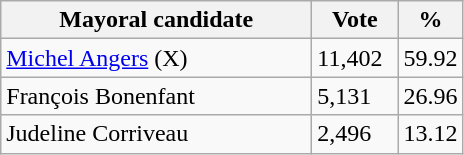<table class="wikitable">
<tr>
<th bgcolor="#DDDDFF" width="200px">Mayoral candidate</th>
<th bgcolor="#DDDDFF" width="50px">Vote</th>
<th bgcolor="#DDDDFF" width="30px">%</th>
</tr>
<tr>
<td><a href='#'>Michel Angers</a> (X)</td>
<td>11,402</td>
<td>59.92</td>
</tr>
<tr>
<td>François Bonenfant</td>
<td>5,131</td>
<td>26.96</td>
</tr>
<tr>
<td>Judeline Corriveau</td>
<td>2,496</td>
<td>13.12</td>
</tr>
</table>
